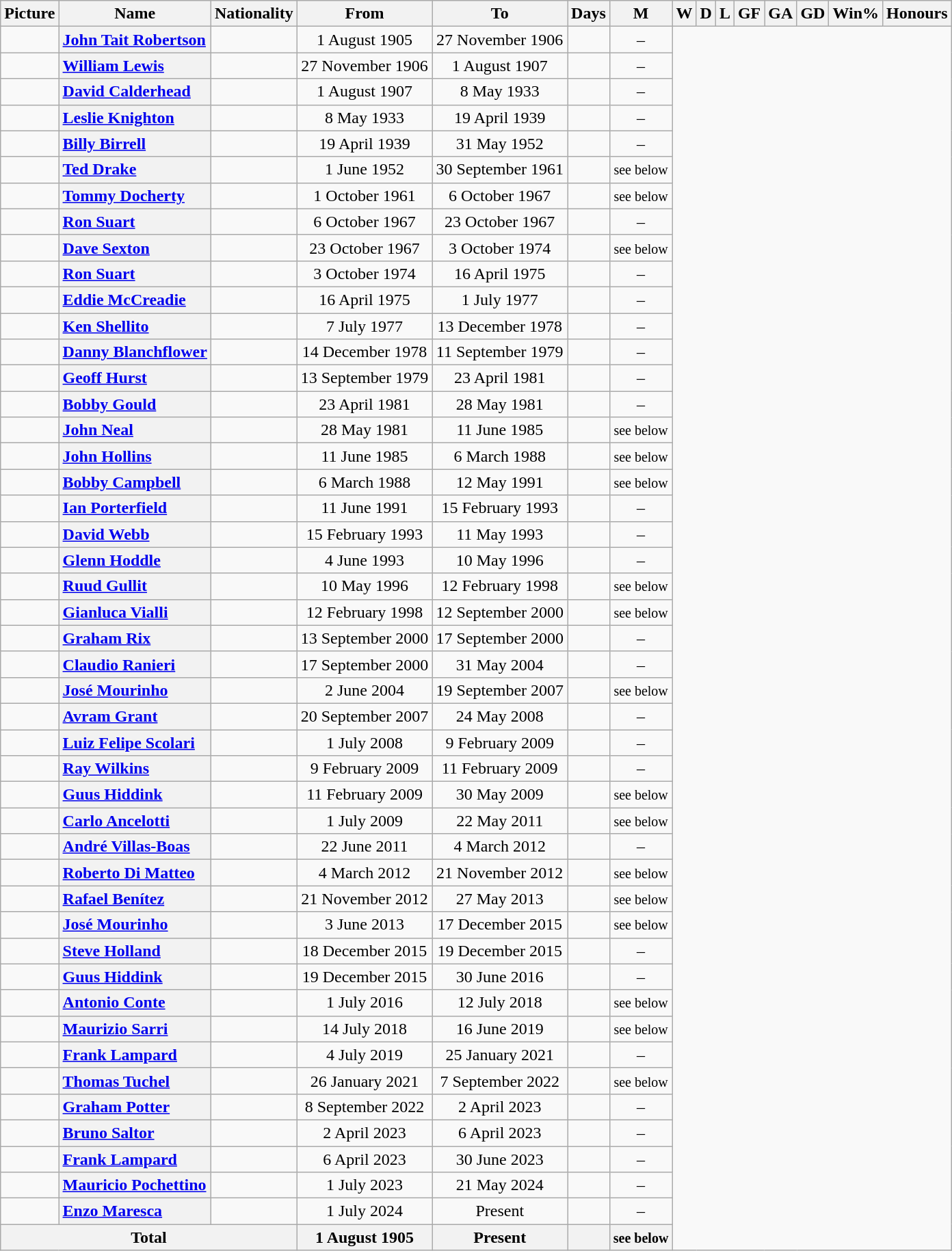<table class="wikitable sortable plainrowheaders sticky-header" style="text-align: center;">
<tr>
<th>Picture</th>
<th>Name</th>
<th>Nationality</th>
<th>From</th>
<th>To</th>
<th>Days</th>
<th>M</th>
<th>W</th>
<th>D</th>
<th>L</th>
<th>GF</th>
<th>GA</th>
<th>GD</th>
<th>Win%</th>
<th>Honours</th>
</tr>
<tr>
<td></td>
<th scope="row" style="text-align:left;"><a href='#'>John Tait Robertson</a></th>
<td></td>
<td>1 August 1905</td>
<td>27 November 1906</td>
<td></td>
<td>–</td>
</tr>
<tr>
<td></td>
<th scope="row" style="text-align:left;"><a href='#'>William Lewis</a></th>
<td></td>
<td>27 November 1906</td>
<td>1 August 1907</td>
<td></td>
<td>–</td>
</tr>
<tr>
<td></td>
<th scope="row" style="text-align:left;"><a href='#'>David Calderhead</a></th>
<td></td>
<td>1 August 1907</td>
<td>8 May 1933</td>
<td></td>
<td>–</td>
</tr>
<tr>
<td></td>
<th scope="row" style="text-align:left;"><a href='#'>Leslie Knighton</a></th>
<td></td>
<td>8 May 1933</td>
<td>19 April 1939</td>
<td></td>
<td>–</td>
</tr>
<tr>
<td></td>
<th scope="row" style="text-align:left;"><a href='#'>Billy Birrell</a></th>
<td></td>
<td>19 April 1939</td>
<td>31 May 1952</td>
<td></td>
<td>–</td>
</tr>
<tr>
<td></td>
<th scope="row" style="text-align:left;"><a href='#'>Ted Drake</a></th>
<td></td>
<td>1 June 1952</td>
<td>30 September 1961</td>
<td></td>
<td><small>see below</small></td>
</tr>
<tr>
<td></td>
<th scope="row" style="text-align:left;"><a href='#'>Tommy Docherty</a></th>
<td></td>
<td>1 October 1961</td>
<td>6 October 1967</td>
<td></td>
<td><small>see below</small></td>
</tr>
<tr>
<td></td>
<th scope="row" style="text-align:left;"><a href='#'>Ron Suart</a></th>
<td></td>
<td>6 October 1967</td>
<td>23 October 1967</td>
<td></td>
<td>–</td>
</tr>
<tr>
<td></td>
<th scope="row" style="text-align:left;"><a href='#'>Dave Sexton</a></th>
<td></td>
<td>23 October 1967</td>
<td>3 October 1974</td>
<td></td>
<td><small>see below</small></td>
</tr>
<tr>
<td></td>
<th scope="row" style="text-align:left;"><a href='#'>Ron Suart</a> </th>
<td></td>
<td>3 October 1974</td>
<td>16 April 1975</td>
<td></td>
<td>–</td>
</tr>
<tr>
<td></td>
<th scope="row" style="text-align:left;"><a href='#'>Eddie McCreadie</a></th>
<td></td>
<td>16 April 1975</td>
<td>1 July 1977</td>
<td></td>
<td>–</td>
</tr>
<tr>
<td></td>
<th scope="row" style="text-align:left;"><a href='#'>Ken Shellito</a></th>
<td></td>
<td>7 July 1977</td>
<td>13 December 1978</td>
<td></td>
<td>–</td>
</tr>
<tr>
<td></td>
<th scope="row" style="text-align:left;"><a href='#'>Danny Blanchflower</a></th>
<td></td>
<td>14 December 1978</td>
<td>11 September 1979</td>
<td></td>
<td>–</td>
</tr>
<tr>
<td></td>
<th scope="row" style="text-align:left;"><a href='#'>Geoff Hurst</a></th>
<td></td>
<td>13 September 1979</td>
<td>23 April 1981</td>
<td></td>
<td>–</td>
</tr>
<tr>
<td></td>
<th scope="row" style="text-align:left;"><a href='#'>Bobby Gould</a></th>
<td></td>
<td>23 April 1981</td>
<td>28 May 1981</td>
<td></td>
<td>–</td>
</tr>
<tr>
<td></td>
<th scope="row" style="text-align:left;"><a href='#'>John Neal</a></th>
<td></td>
<td>28 May 1981</td>
<td>11 June 1985</td>
<td></td>
<td><small>see below</small></td>
</tr>
<tr>
<td></td>
<th scope="row" style="text-align:left;"><a href='#'>John Hollins</a></th>
<td></td>
<td>11 June 1985</td>
<td>6 March 1988</td>
<td></td>
<td><small>see below</small></td>
</tr>
<tr>
<td></td>
<th scope="row" style="text-align:left;"><a href='#'>Bobby Campbell</a></th>
<td></td>
<td>6 March 1988</td>
<td>12 May 1991</td>
<td></td>
<td><small>see below</small></td>
</tr>
<tr>
<td></td>
<th scope="row" style="text-align:left;"><a href='#'>Ian Porterfield</a></th>
<td></td>
<td>11 June 1991</td>
<td>15 February 1993</td>
<td></td>
<td>–</td>
</tr>
<tr>
<td></td>
<th scope="row" style="text-align:left;"><a href='#'>David Webb</a></th>
<td></td>
<td>15 February 1993</td>
<td>11 May 1993</td>
<td></td>
<td>–</td>
</tr>
<tr>
<td></td>
<th scope="row" style="text-align:left;"><a href='#'>Glenn Hoddle</a></th>
<td></td>
<td>4 June 1993</td>
<td>10 May 1996</td>
<td></td>
<td>–</td>
</tr>
<tr>
<td></td>
<th scope="row" style="text-align:left;"><a href='#'>Ruud Gullit</a></th>
<td></td>
<td>10 May 1996</td>
<td>12 February 1998</td>
<td></td>
<td><small>see below</small></td>
</tr>
<tr>
<td></td>
<th scope="row" style="text-align:left;"><a href='#'>Gianluca Vialli</a></th>
<td></td>
<td>12 February 1998</td>
<td>12 September 2000</td>
<td></td>
<td><small>see below</small></td>
</tr>
<tr>
<td></td>
<th scope="row" style="text-align:left;"><a href='#'>Graham Rix</a></th>
<td></td>
<td>13 September 2000</td>
<td>17 September 2000</td>
<td></td>
<td>–</td>
</tr>
<tr>
<td></td>
<th scope="row" style="text-align:left;"><a href='#'>Claudio Ranieri</a></th>
<td></td>
<td>17 September 2000</td>
<td>31 May 2004</td>
<td></td>
<td>–</td>
</tr>
<tr>
<td></td>
<th scope="row" style="text-align:left;"><a href='#'>José Mourinho</a></th>
<td></td>
<td>2 June 2004</td>
<td>19 September 2007</td>
<td></td>
<td><small>see below</small></td>
</tr>
<tr>
<td></td>
<th scope="row" style="text-align:left;"><a href='#'>Avram Grant</a></th>
<td></td>
<td>20 September 2007</td>
<td>24 May 2008</td>
<td></td>
<td>–</td>
</tr>
<tr>
<td></td>
<th scope="row" style="text-align:left;"><a href='#'>Luiz Felipe Scolari</a></th>
<td></td>
<td>1 July 2008</td>
<td>9 February 2009</td>
<td></td>
<td>–</td>
</tr>
<tr>
<td></td>
<th scope="row" style="text-align:left;"><a href='#'>Ray Wilkins</a></th>
<td></td>
<td>9 February 2009</td>
<td>11 February 2009</td>
<td></td>
<td>–</td>
</tr>
<tr>
<td></td>
<th scope="row" style="text-align:left;"><a href='#'>Guus Hiddink</a></th>
<td></td>
<td>11 February 2009</td>
<td>30 May 2009</td>
<td></td>
<td><small>see below</small></td>
</tr>
<tr>
<td></td>
<th scope="row" style="text-align:left;"><a href='#'>Carlo Ancelotti</a></th>
<td></td>
<td>1 July 2009</td>
<td>22 May 2011</td>
<td></td>
<td><small>see below</small></td>
</tr>
<tr>
<td></td>
<th scope="row" style="text-align:left;"><a href='#'>André Villas-Boas</a></th>
<td></td>
<td>22 June 2011</td>
<td>4 March 2012</td>
<td></td>
<td>–</td>
</tr>
<tr>
<td></td>
<th scope="row" style="text-align:left;"><a href='#'>Roberto Di Matteo</a></th>
<td></td>
<td>4 March 2012</td>
<td>21 November 2012</td>
<td></td>
<td><small>see below</small></td>
</tr>
<tr>
<td></td>
<th scope="row" style="text-align:left;"><a href='#'>Rafael Benítez</a></th>
<td></td>
<td>21 November 2012</td>
<td>27 May 2013</td>
<td></td>
<td><small>see below</small></td>
</tr>
<tr>
<td></td>
<th scope="row" style="text-align:left;"><a href='#'>José Mourinho</a> </th>
<td></td>
<td>3 June 2013</td>
<td>17 December 2015</td>
<td></td>
<td><small>see below</small></td>
</tr>
<tr>
<td></td>
<th scope="row" style="text-align:left;"><a href='#'>Steve Holland</a></th>
<td></td>
<td>18 December 2015</td>
<td>19 December 2015</td>
<td></td>
<td>–</td>
</tr>
<tr>
<td></td>
<th scope="row" style="text-align:left;"><a href='#'>Guus Hiddink</a> </th>
<td></td>
<td>19 December 2015</td>
<td>30 June 2016</td>
<td></td>
<td>–</td>
</tr>
<tr>
<td></td>
<th scope="row" style="text-align:left;"><a href='#'>Antonio Conte</a></th>
<td></td>
<td>1 July 2016</td>
<td>12 July 2018</td>
<td></td>
<td><small>see below</small></td>
</tr>
<tr>
<td></td>
<th scope="row" style="text-align:left;"><a href='#'>Maurizio Sarri</a></th>
<td></td>
<td>14 July 2018</td>
<td>16 June 2019</td>
<td></td>
<td><small>see below</small></td>
</tr>
<tr>
<td></td>
<th scope="row" style="text-align:left;"><a href='#'>Frank Lampard</a></th>
<td></td>
<td>4 July 2019</td>
<td>25 January 2021</td>
<td></td>
<td>–</td>
</tr>
<tr>
<td></td>
<th scope="row" style="text-align:left;"><a href='#'>Thomas Tuchel</a></th>
<td></td>
<td>26 January 2021</td>
<td>7 September 2022</td>
<td></td>
<td><small>see below</small></td>
</tr>
<tr>
<td></td>
<th scope="row" style="text-align:left;"><a href='#'>Graham Potter</a></th>
<td></td>
<td>8 September 2022</td>
<td>2 April 2023</td>
<td></td>
<td>–</td>
</tr>
<tr>
<td></td>
<th scope="row" style="text-align:left;"><a href='#'>Bruno Saltor</a></th>
<td></td>
<td>2 April 2023</td>
<td>6 April 2023</td>
<td></td>
<td>–</td>
</tr>
<tr>
<td></td>
<th scope="row" style="text-align:left;"><a href='#'>Frank Lampard</a> </th>
<td></td>
<td>6 April 2023</td>
<td>30 June 2023</td>
<td></td>
<td>–</td>
</tr>
<tr>
<td></td>
<th scope="row" style="text-align:left;"><a href='#'>Mauricio Pochettino</a></th>
<td></td>
<td>1 July 2023</td>
<td>21 May 2024</td>
<td></td>
<td>–</td>
</tr>
<tr>
<td></td>
<th scope="row" style="text-align:left;"><a href='#'>Enzo Maresca</a></th>
<td></td>
<td>1 July 2024</td>
<td>Present</td>
<td></td>
<td>–</td>
</tr>
<tr>
<th colspan=3>Total</th>
<th>1 August 1905</th>
<th>Present</th>
<th 43,523></th>
<th><small>see below</small></th>
</tr>
</table>
